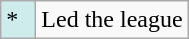<table class="wikitable">
<tr>
<td style="background:#CFECEC; width:1em">*</td>
<td>Led the league</td>
</tr>
</table>
